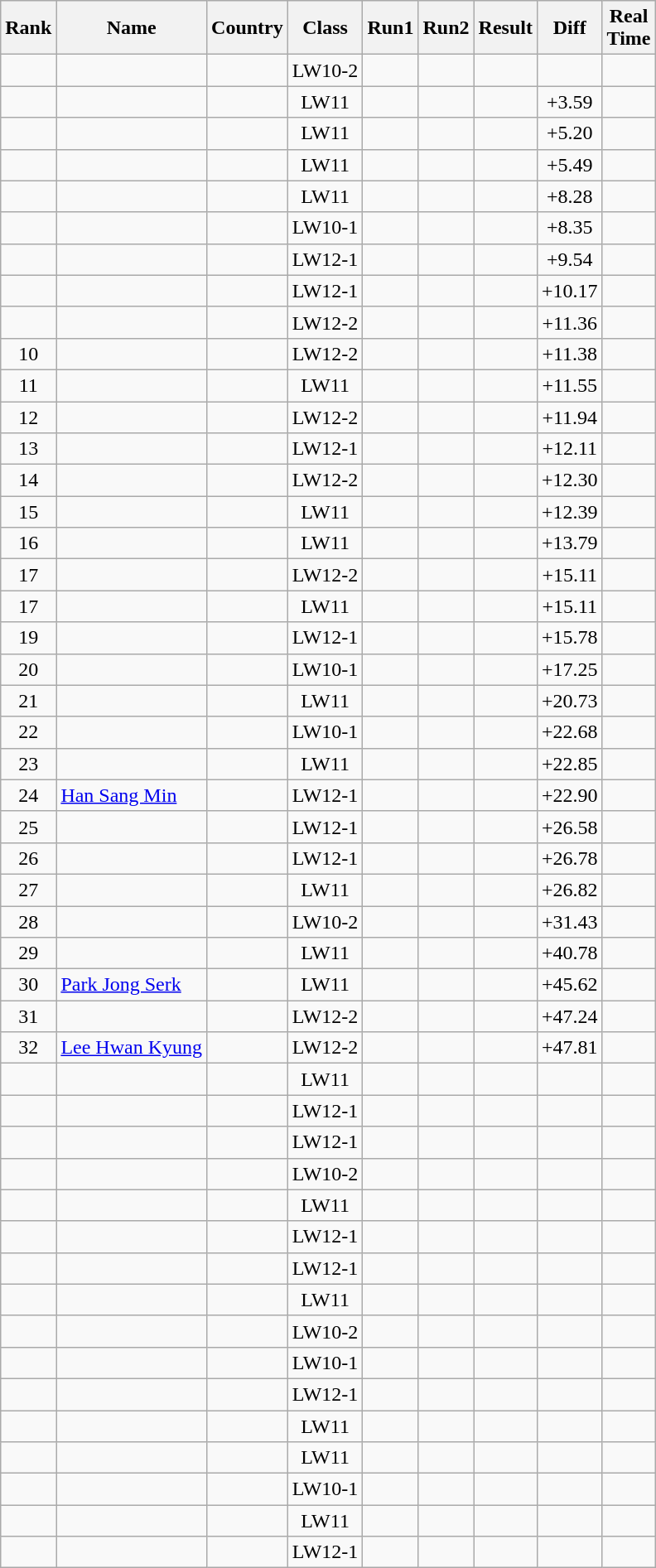<table class="wikitable sortable" style="text-align:center">
<tr>
<th>Rank</th>
<th>Name</th>
<th>Country</th>
<th>Class</th>
<th>Run1</th>
<th>Run2</th>
<th>Result</th>
<th Class="unsortable">Diff</th>
<th>Real<br>Time</th>
</tr>
<tr>
<td></td>
<td align=left></td>
<td align=left></td>
<td>LW10-2</td>
<td></td>
<td></td>
<td></td>
<td></td>
<td></td>
</tr>
<tr>
<td></td>
<td align=left></td>
<td align=left></td>
<td>LW11</td>
<td></td>
<td></td>
<td></td>
<td>+3.59</td>
<td></td>
</tr>
<tr>
<td></td>
<td align=left></td>
<td align=left></td>
<td>LW11</td>
<td></td>
<td></td>
<td></td>
<td>+5.20</td>
<td></td>
</tr>
<tr>
<td></td>
<td align=left></td>
<td align=left></td>
<td>LW11</td>
<td></td>
<td></td>
<td></td>
<td>+5.49</td>
<td></td>
</tr>
<tr>
<td></td>
<td align=left></td>
<td align=left></td>
<td>LW11</td>
<td></td>
<td></td>
<td></td>
<td>+8.28</td>
<td></td>
</tr>
<tr>
<td></td>
<td align=left></td>
<td align=left></td>
<td>LW10-1</td>
<td></td>
<td></td>
<td></td>
<td>+8.35</td>
<td></td>
</tr>
<tr>
<td></td>
<td align=left></td>
<td align=left></td>
<td>LW12-1</td>
<td></td>
<td></td>
<td></td>
<td>+9.54</td>
<td></td>
</tr>
<tr>
<td></td>
<td align=left></td>
<td align=left></td>
<td>LW12-1</td>
<td></td>
<td></td>
<td></td>
<td>+10.17</td>
<td></td>
</tr>
<tr>
<td></td>
<td align=left></td>
<td align=left></td>
<td>LW12-2</td>
<td></td>
<td></td>
<td></td>
<td>+11.36</td>
<td></td>
</tr>
<tr>
<td>10</td>
<td align=left></td>
<td align=left></td>
<td>LW12-2</td>
<td></td>
<td></td>
<td></td>
<td>+11.38</td>
<td></td>
</tr>
<tr>
<td>11</td>
<td align=left></td>
<td align=left></td>
<td>LW11</td>
<td></td>
<td></td>
<td></td>
<td>+11.55</td>
<td></td>
</tr>
<tr>
<td>12</td>
<td align=left></td>
<td align=left></td>
<td>LW12-2</td>
<td></td>
<td></td>
<td></td>
<td>+11.94</td>
<td></td>
</tr>
<tr>
<td>13</td>
<td align=left></td>
<td align=left></td>
<td>LW12-1</td>
<td></td>
<td></td>
<td></td>
<td>+12.11</td>
<td></td>
</tr>
<tr>
<td>14</td>
<td align=left></td>
<td align=left></td>
<td>LW12-2</td>
<td></td>
<td></td>
<td></td>
<td>+12.30</td>
<td></td>
</tr>
<tr>
<td>15</td>
<td align=left></td>
<td align=left></td>
<td>LW11</td>
<td></td>
<td></td>
<td></td>
<td>+12.39</td>
<td></td>
</tr>
<tr>
<td>16</td>
<td align=left></td>
<td align=left></td>
<td>LW11</td>
<td></td>
<td></td>
<td></td>
<td>+13.79</td>
<td></td>
</tr>
<tr>
<td>17</td>
<td align=left></td>
<td align=left></td>
<td>LW12-2</td>
<td></td>
<td></td>
<td></td>
<td>+15.11</td>
<td></td>
</tr>
<tr>
<td>17</td>
<td align=left></td>
<td align=left></td>
<td>LW11</td>
<td></td>
<td></td>
<td></td>
<td>+15.11</td>
<td></td>
</tr>
<tr>
<td>19</td>
<td align=left></td>
<td align=left></td>
<td>LW12-1</td>
<td></td>
<td></td>
<td></td>
<td>+15.78</td>
<td></td>
</tr>
<tr>
<td>20</td>
<td align=left></td>
<td align=left></td>
<td>LW10-1</td>
<td></td>
<td></td>
<td></td>
<td>+17.25</td>
<td></td>
</tr>
<tr>
<td>21</td>
<td align=left></td>
<td align=left></td>
<td>LW11</td>
<td></td>
<td></td>
<td></td>
<td>+20.73</td>
<td></td>
</tr>
<tr>
<td>22</td>
<td align=left></td>
<td align=left></td>
<td>LW10-1</td>
<td></td>
<td></td>
<td></td>
<td>+22.68</td>
<td></td>
</tr>
<tr>
<td>23</td>
<td align=left></td>
<td align=left></td>
<td>LW11</td>
<td></td>
<td></td>
<td></td>
<td>+22.85</td>
<td></td>
</tr>
<tr>
<td>24</td>
<td align=left><a href='#'>Han Sang Min</a></td>
<td align=left></td>
<td>LW12-1</td>
<td></td>
<td></td>
<td></td>
<td>+22.90</td>
<td></td>
</tr>
<tr>
<td>25</td>
<td align=left></td>
<td align=left></td>
<td>LW12-1</td>
<td></td>
<td></td>
<td></td>
<td>+26.58</td>
<td></td>
</tr>
<tr>
<td>26</td>
<td align=left></td>
<td align=left></td>
<td>LW12-1</td>
<td></td>
<td></td>
<td></td>
<td>+26.78</td>
<td></td>
</tr>
<tr>
<td>27</td>
<td align=left></td>
<td align=left></td>
<td>LW11</td>
<td></td>
<td></td>
<td></td>
<td>+26.82</td>
<td></td>
</tr>
<tr>
<td>28</td>
<td align=left></td>
<td align=left></td>
<td>LW10-2</td>
<td></td>
<td></td>
<td></td>
<td>+31.43</td>
<td></td>
</tr>
<tr>
<td>29</td>
<td align=left></td>
<td align=left></td>
<td>LW11</td>
<td></td>
<td></td>
<td></td>
<td>+40.78</td>
<td></td>
</tr>
<tr>
<td>30</td>
<td align=left><a href='#'>Park Jong Serk</a></td>
<td align=left></td>
<td>LW11</td>
<td></td>
<td></td>
<td></td>
<td>+45.62</td>
<td></td>
</tr>
<tr>
<td>31</td>
<td align=left></td>
<td align=left></td>
<td>LW12-2</td>
<td></td>
<td></td>
<td></td>
<td>+47.24</td>
<td></td>
</tr>
<tr>
<td>32</td>
<td align=left><a href='#'>Lee Hwan Kyung</a></td>
<td align=left></td>
<td>LW12-2</td>
<td></td>
<td></td>
<td></td>
<td>+47.81</td>
<td></td>
</tr>
<tr>
<td></td>
<td align=left></td>
<td align=left></td>
<td>LW11</td>
<td></td>
<td></td>
<td></td>
<td></td>
<td></td>
</tr>
<tr>
<td></td>
<td align=left></td>
<td align=left></td>
<td>LW12-1</td>
<td></td>
<td></td>
<td></td>
<td></td>
<td></td>
</tr>
<tr>
<td></td>
<td align=left></td>
<td align=left></td>
<td>LW12-1</td>
<td></td>
<td></td>
<td></td>
<td></td>
<td></td>
</tr>
<tr>
<td></td>
<td align=left></td>
<td align=left></td>
<td>LW10-2</td>
<td></td>
<td></td>
<td></td>
<td></td>
<td></td>
</tr>
<tr>
<td></td>
<td align=left></td>
<td align=left></td>
<td>LW11</td>
<td></td>
<td></td>
<td></td>
<td></td>
<td></td>
</tr>
<tr>
<td></td>
<td align=left></td>
<td align=left></td>
<td>LW12-1</td>
<td></td>
<td></td>
<td></td>
<td></td>
<td></td>
</tr>
<tr>
<td></td>
<td align=left></td>
<td align=left></td>
<td>LW12-1</td>
<td></td>
<td></td>
<td></td>
<td></td>
<td></td>
</tr>
<tr>
<td></td>
<td align=left></td>
<td align=left></td>
<td>LW11</td>
<td></td>
<td></td>
<td></td>
<td></td>
<td></td>
</tr>
<tr>
<td></td>
<td align=left></td>
<td align=left></td>
<td>LW10-2</td>
<td></td>
<td></td>
<td></td>
<td></td>
<td></td>
</tr>
<tr>
<td></td>
<td align=left></td>
<td align=left></td>
<td>LW10-1</td>
<td></td>
<td></td>
<td></td>
<td></td>
<td></td>
</tr>
<tr>
<td></td>
<td align=left></td>
<td align=left></td>
<td>LW12-1</td>
<td></td>
<td></td>
<td></td>
<td></td>
<td></td>
</tr>
<tr>
<td></td>
<td align=left></td>
<td align=left></td>
<td>LW11</td>
<td></td>
<td></td>
<td></td>
<td></td>
<td></td>
</tr>
<tr>
<td></td>
<td align=left></td>
<td align=left></td>
<td>LW11</td>
<td></td>
<td></td>
<td></td>
<td></td>
<td></td>
</tr>
<tr>
<td></td>
<td align=left></td>
<td align=left></td>
<td>LW10-1</td>
<td></td>
<td></td>
<td></td>
<td></td>
<td></td>
</tr>
<tr>
<td></td>
<td align=left></td>
<td align=left></td>
<td>LW11</td>
<td></td>
<td></td>
<td></td>
<td></td>
<td></td>
</tr>
<tr>
<td></td>
<td align=left></td>
<td align=left></td>
<td>LW12-1</td>
<td></td>
<td></td>
<td></td>
<td></td>
<td></td>
</tr>
</table>
